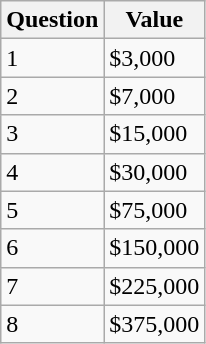<table class="wikitable">
<tr>
<th>Question</th>
<th>Value</th>
</tr>
<tr>
<td>1</td>
<td>$3,000</td>
</tr>
<tr>
<td>2</td>
<td>$7,000</td>
</tr>
<tr>
<td>3</td>
<td>$15,000</td>
</tr>
<tr>
<td>4</td>
<td>$30,000</td>
</tr>
<tr>
<td>5</td>
<td>$75,000</td>
</tr>
<tr>
<td>6</td>
<td>$150,000</td>
</tr>
<tr>
<td>7</td>
<td>$225,000</td>
</tr>
<tr>
<td>8</td>
<td>$375,000</td>
</tr>
</table>
